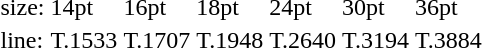<table style="margin-left:40px;">
<tr>
<td>size:</td>
<td>14pt</td>
<td>16pt</td>
<td>18pt</td>
<td>24pt</td>
<td>30pt</td>
<td>36pt</td>
</tr>
<tr>
<td>line:</td>
<td>T.1533</td>
<td>T.1707</td>
<td>T.1948</td>
<td>T.2640</td>
<td>T.3194</td>
<td>T.3884</td>
</tr>
</table>
